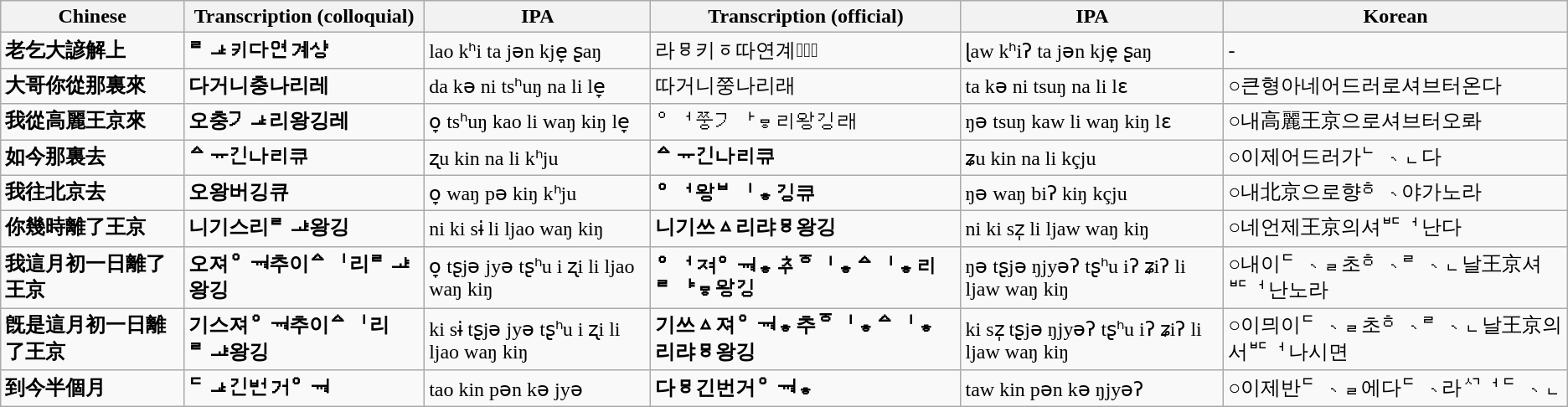<table class="wikitable">
<tr>
<th>Chinese</th>
<th>Transcription (colloquial)</th>
<th>IPA</th>
<th>Transcription (official)</th>
<th>IPA</th>
<th>Korean</th>
</tr>
<tr>
<td><strong>老乞大諺解上</strong></td>
<td><strong>ᄅᅶ키다연계샹</strong></td>
<td>lao kʰi ta jən kje̞ ʂaŋ</td>
<td>라ᇢ키ᇹ따연계ᄿᅣᇰ</td>
<td>ɭaw kʰiʔ ta jən kje̞ ʂaŋ</td>
<td>-</td>
</tr>
<tr>
<td><strong>大哥你從那裏來</strong></td>
<td><strong>다거니충나리레</strong></td>
<td>da kə ni tsʰuŋ na li le̞</td>
<td>따거니쭝나리래</td>
<td>ta kə ni tsuŋ na li lɛ</td>
<td>○큰형아네어드러로셔브터온다</td>
</tr>
<tr>
<td><strong>我從高麗王京來</strong></td>
<td><strong>오충ᄀᅶ리왕깅레</strong></td>
<td>o̞ tsʰuŋ kao li waŋ kiŋ le̞</td>
<td>ᅌᅥ쭝가ᇢ리왕깅래</td>
<td>ŋə tsuŋ kaw li waŋ kiŋ lɛ</td>
<td>○내高麗王京으로셔브터오롸</td>
</tr>
<tr>
<td><strong>如今那裏去</strong></td>
<td><strong>ᅀᅲ긴나리큐</strong></td>
<td>ʐu kin na li kʰju</td>
<td><strong>ᅀᅲ긴나리큐</strong></td>
<td>ʑu kin na li kçju</td>
<td>○이제어드러가ᄂᆞᆫ다</td>
</tr>
<tr>
<td><strong>我往北京去</strong></td>
<td><strong>오왕버깅큐</strong></td>
<td>o̞ waŋ pə kiŋ kʰju</td>
<td><strong>ᅌᅥ왕비ᇹ깅큐</strong></td>
<td>ŋə waŋ biʔ kiŋ kçju</td>
<td>○내北京으로향ᄒᆞ야가노라</td>
</tr>
<tr>
<td><strong>你幾時離了王京</strong></td>
<td><strong>니기스리ᄅᅸ왕깅</strong></td>
<td>ni ki sɨ li ljao waŋ kiŋ</td>
<td><strong>니기쓰ᇫ리랴ᇢ왕깅</strong></td>
<td>ni ki sz̩ li ljaw waŋ kiŋ</td>
<td>○네언제王京의셔ᄠᅥ난다</td>
</tr>
<tr>
<td><strong>我這月初一日離了王京</strong></td>
<td><strong>오져ᄋᆑ추이ᅀᅵ리ᄅᅸ왕깅</strong></td>
<td>o̞ tʂjə jyə tʂʰu i ʐi li ljao waŋ kiŋ</td>
<td><strong>ᅌᅥ져ᅌᆑᇹ추ᅙᅵᇹᅀᅵᇹ리랴ᇢ왕깅</strong></td>
<td>ŋə tʂjə ŋjyəʔ tʂʰu iʔ ʑiʔ li ljaw waŋ kiŋ</td>
<td>○내이ᄃᆞᆯ초ᄒᆞᄅᆞᆫ날王京셔ᄠᅥ난노라</td>
</tr>
<tr>
<td><strong>旣是這月初一日離了王京</strong></td>
<td><strong>기스져ᄋᆑ추이ᅀᅵ리ᄅᅸ왕깅</strong></td>
<td>ki sɨ tʂjə jyə tʂʰu i ʐi li ljao waŋ kiŋ</td>
<td><strong>기쓰ᇫ져ᅌᆑᇹ추ᅙᅵᇹᅀᅵᇹ리랴ᇢ왕깅</strong></td>
<td>ki sz̩ tʂjə ŋjyəʔ tʂʰu iʔ ʑiʔ li ljaw waŋ kiŋ</td>
<td>○이믜이ᄃᆞᆯ초ᄒᆞᄅᆞᆫ날王京의서ᄠᅥ나시면</td>
</tr>
<tr>
<td><strong>到今半個月</strong></td>
<td><strong>ᄃᅶ긴번거ᄋᆑ</strong></td>
<td>tao kin pən kə jyə</td>
<td><strong>다ᇢ긴번거ᅌᆑᇹ</strong></td>
<td>taw kin pən kə ŋjyəʔ</td>
<td>○이제반ᄃᆞᆯ에다ᄃᆞ라ᄭᅥᄃᆞᆫ</td>
</tr>
</table>
